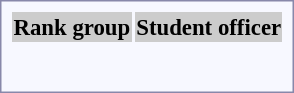<table style="border:1px solid #8888aa; background-color:#f7f8ff; padding:5px; font-size:95%; margin: 0px 12px 12px 0px; text-align:center;">
<tr bgcolor="#CCCCCC">
<th>Rank group</th>
<th>Student officer</th>
</tr>
<tr>
<td rowspan=2><strong></strong></td>
<td></td>
</tr>
<tr>
<td></td>
</tr>
<tr>
<td rowspan=2><strong></strong></td>
<td></td>
</tr>
<tr>
<td></td>
</tr>
<tr>
<td rowspan=2><strong></strong></td>
<td></td>
</tr>
<tr>
<td></td>
</tr>
<tr>
</tr>
</table>
